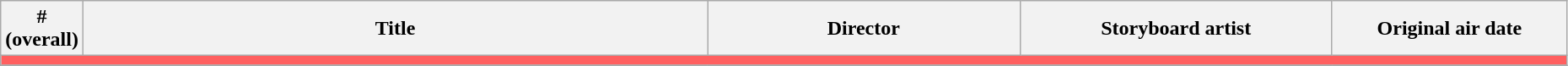<table class="wikitable" style="width:98%;">
<tr>
<th width= 5%>#<br>(overall)</th>
<th width=40%>Title</th>
<th width=20%>Director</th>
<th width=20%>Storyboard artist</th>
<th width=15%>Original air date</th>
</tr>
<tr>
<td colspan="5" style="background:#FF5F5F;"></td>
</tr>
<tr>
</tr>
</table>
